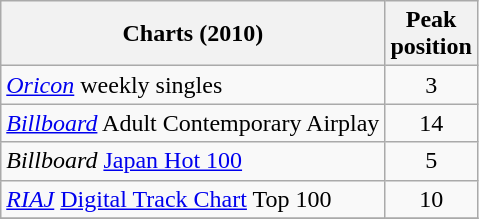<table class="wikitable">
<tr>
<th>Charts (2010)</th>
<th>Peak<br>position</th>
</tr>
<tr>
<td><em><a href='#'>Oricon</a></em> weekly singles</td>
<td align="center">3</td>
</tr>
<tr>
<td><em><a href='#'>Billboard</a></em> Adult Contemporary Airplay</td>
<td align="center">14</td>
</tr>
<tr>
<td><em>Billboard</em> <a href='#'>Japan Hot 100</a></td>
<td align="center">5</td>
</tr>
<tr>
<td><em><a href='#'>RIAJ</a></em> <a href='#'>Digital Track Chart</a> Top 100</td>
<td align="center">10</td>
</tr>
<tr>
</tr>
</table>
